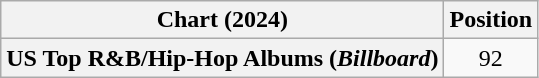<table class="wikitable plainrowheaders" style="text-align:center">
<tr>
<th scope="col">Chart (2024)</th>
<th scope="col">Position</th>
</tr>
<tr>
<th scope="row">US Top R&B/Hip-Hop Albums (<em>Billboard</em>)</th>
<td>92</td>
</tr>
</table>
